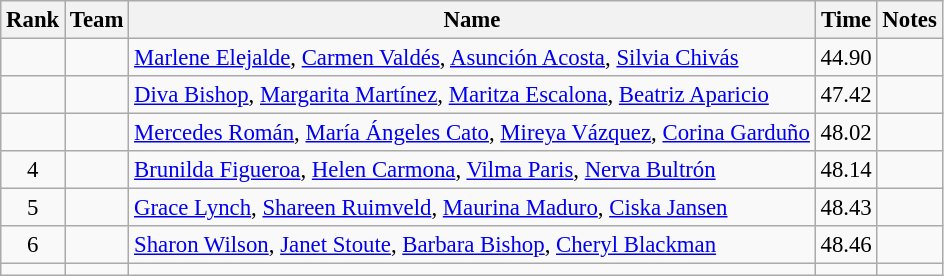<table class="wikitable sortable" style="text-align:center;font-size:95%">
<tr>
<th>Rank</th>
<th>Team</th>
<th>Name</th>
<th>Time</th>
<th>Notes</th>
</tr>
<tr>
<td></td>
<td align=left></td>
<td align=left><a href='#'>Marlene Elejalde</a>, <a href='#'>Carmen Valdés</a>, <a href='#'>Asunción Acosta</a>, <a href='#'>Silvia Chivás</a></td>
<td>44.90</td>
<td></td>
</tr>
<tr>
<td></td>
<td align=left></td>
<td align=left><a href='#'>Diva Bishop</a>, <a href='#'>Margarita Martínez</a>, <a href='#'>Maritza Escalona</a>, <a href='#'>Beatriz Aparicio</a></td>
<td>47.42</td>
<td></td>
</tr>
<tr>
<td></td>
<td align=left></td>
<td align=left><a href='#'>Mercedes Román</a>, <a href='#'>María Ángeles Cato</a>, <a href='#'>Mireya Vázquez</a>, <a href='#'>Corina Garduño</a></td>
<td>48.02</td>
<td></td>
</tr>
<tr>
<td>4</td>
<td align=left></td>
<td align=left><a href='#'>Brunilda Figueroa</a>, <a href='#'>Helen Carmona</a>, <a href='#'>Vilma Paris</a>, <a href='#'>Nerva Bultrón</a></td>
<td>48.14</td>
<td></td>
</tr>
<tr>
<td>5</td>
<td align=left></td>
<td align=left><a href='#'>Grace Lynch</a>, <a href='#'>Shareen Ruimveld</a>, <a href='#'>Maurina Maduro</a>, <a href='#'>Ciska Jansen</a></td>
<td>48.43</td>
<td></td>
</tr>
<tr>
<td>6</td>
<td align=left></td>
<td align=left><a href='#'>Sharon Wilson</a>, <a href='#'>Janet Stoute</a>, <a href='#'>Barbara Bishop</a>, <a href='#'>Cheryl Blackman</a></td>
<td>48.46</td>
<td></td>
</tr>
<tr>
<td></td>
<td align=left></td>
<td align=left></td>
<td></td>
<td></td>
</tr>
</table>
